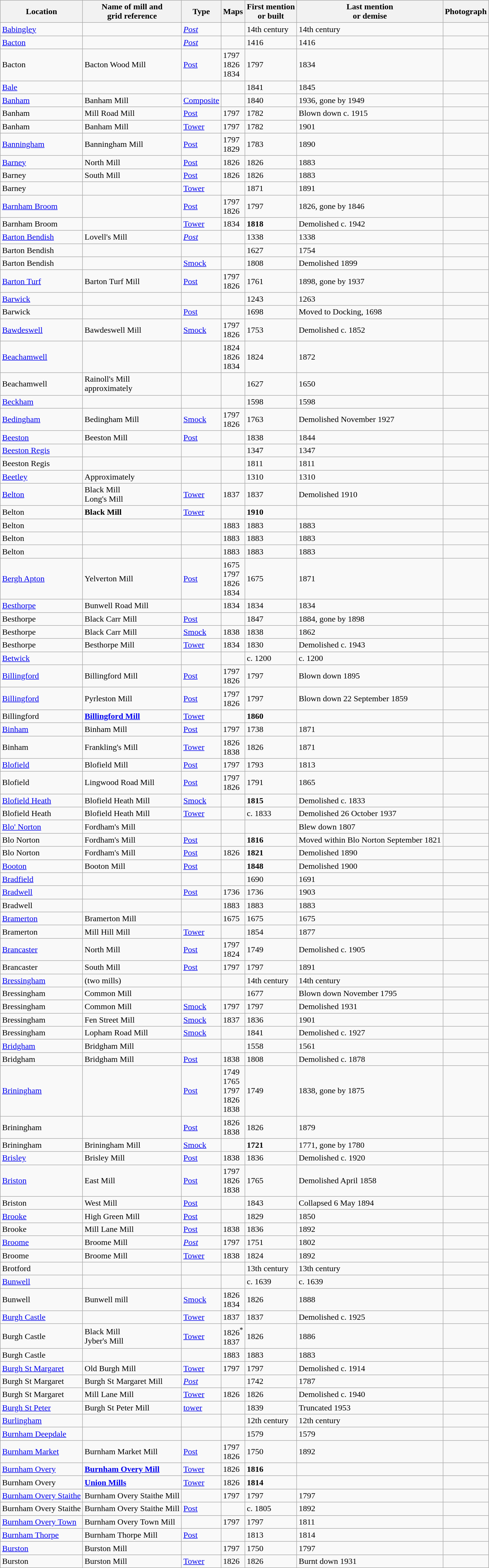<table class="wikitable">
<tr>
<th>Location</th>
<th>Name of mill and<br>grid reference</th>
<th>Type</th>
<th>Maps</th>
<th>First mention<br>or built</th>
<th>Last mention<br> or demise</th>
<th>Photograph</th>
</tr>
<tr>
<td><a href='#'>Babingley</a></td>
<td></td>
<td><em><a href='#'>Post</a></em></td>
<td></td>
<td>14th century</td>
<td>14th century<br></td>
<td></td>
</tr>
<tr>
<td><a href='#'>Bacton</a></td>
<td></td>
<td><em><a href='#'>Post</a></em></td>
<td></td>
<td>1416</td>
<td>1416<br></td>
<td></td>
</tr>
<tr>
<td>Bacton</td>
<td>Bacton Wood Mill<br></td>
<td><a href='#'>Post</a></td>
<td>1797<br>1826<br>1834</td>
<td>1797</td>
<td>1834<br></td>
<td></td>
</tr>
<tr>
<td><a href='#'>Bale</a></td>
<td></td>
<td></td>
<td></td>
<td>1841</td>
<td>1845<br></td>
<td></td>
</tr>
<tr>
<td><a href='#'>Banham</a></td>
<td>Banham Mill<br></td>
<td><a href='#'>Composite</a></td>
<td></td>
<td>1840</td>
<td>1936, gone by 1949<br></td>
<td></td>
</tr>
<tr>
<td>Banham</td>
<td>Mill Road Mill<br></td>
<td><a href='#'>Post</a></td>
<td>1797</td>
<td>1782</td>
<td>Blown down c. 1915<br></td>
<td></td>
</tr>
<tr>
<td>Banham</td>
<td>Banham Mill<br></td>
<td><a href='#'>Tower</a></td>
<td>1797</td>
<td>1782</td>
<td>1901<br></td>
<td></td>
</tr>
<tr>
<td><a href='#'>Banningham</a></td>
<td>Banningham Mill<br></td>
<td><a href='#'>Post</a></td>
<td>1797<br>1829</td>
<td>1783</td>
<td>1890</td>
<td></td>
</tr>
<tr>
<td><a href='#'>Barney</a></td>
<td>North Mill<br></td>
<td><a href='#'>Post</a></td>
<td>1826</td>
<td>1826</td>
<td>1883<br></td>
<td></td>
</tr>
<tr>
<td>Barney</td>
<td>South Mill<br></td>
<td><a href='#'>Post</a></td>
<td>1826</td>
<td>1826</td>
<td>1883<br></td>
<td></td>
</tr>
<tr>
<td>Barney</td>
<td></td>
<td><a href='#'>Tower</a></td>
<td></td>
<td>1871</td>
<td>1891<br></td>
<td></td>
</tr>
<tr>
<td><a href='#'>Barnham Broom</a></td>
<td></td>
<td><a href='#'>Post</a></td>
<td>1797<br>1826</td>
<td>1797</td>
<td>1826, gone by 1846<br></td>
<td></td>
</tr>
<tr>
<td>Barnham Broom</td>
<td></td>
<td><a href='#'>Tower</a></td>
<td>1834</td>
<td><strong>1818</strong></td>
<td>Demolished c. 1942<br></td>
<td></td>
</tr>
<tr>
<td><a href='#'>Barton Bendish</a></td>
<td>Lovell's Mill<br></td>
<td><em><a href='#'>Post</a></em></td>
<td></td>
<td>1338</td>
<td>1338<br></td>
<td></td>
</tr>
<tr>
<td>Barton Bendish</td>
<td></td>
<td></td>
<td></td>
<td>1627</td>
<td>1754<br></td>
<td></td>
</tr>
<tr>
<td>Barton Bendish</td>
<td></td>
<td><a href='#'>Smock</a></td>
<td></td>
<td>1808</td>
<td>Demolished 1899<br></td>
<td></td>
</tr>
<tr>
<td><a href='#'>Barton Turf</a></td>
<td>Barton Turf Mill<br></td>
<td><a href='#'>Post</a></td>
<td>1797<br>1826</td>
<td>1761</td>
<td>1898, gone by 1937<br></td>
<td></td>
</tr>
<tr>
<td><a href='#'>Barwick</a></td>
<td></td>
<td></td>
<td></td>
<td>1243</td>
<td>1263<br></td>
<td></td>
</tr>
<tr>
<td>Barwick</td>
<td></td>
<td><a href='#'>Post</a></td>
<td></td>
<td>1698</td>
<td>Moved to Docking, 1698<br></td>
<td></td>
</tr>
<tr>
<td><a href='#'>Bawdeswell</a></td>
<td>Bawdeswell Mill<br></td>
<td><a href='#'>Smock</a></td>
<td>1797<br>1826</td>
<td>1753</td>
<td>Demolished c. 1852<br></td>
<td></td>
</tr>
<tr>
<td><a href='#'>Beachamwell</a></td>
<td></td>
<td></td>
<td>1824<br>1826<br>1834</td>
<td>1824</td>
<td>1872<br></td>
<td></td>
</tr>
<tr>
<td>Beachamwell</td>
<td>Rainoll's Mill<br>approximately<br></td>
<td></td>
<td></td>
<td>1627</td>
<td>1650</td>
<td></td>
</tr>
<tr>
<td><a href='#'>Beckham</a></td>
<td></td>
<td></td>
<td></td>
<td>1598</td>
<td>1598<br></td>
<td></td>
</tr>
<tr>
<td><a href='#'>Bedingham</a></td>
<td>Bedingham Mill<br></td>
<td><a href='#'>Smock</a></td>
<td>1797<br>1826</td>
<td>1763</td>
<td>Demolished November 1927<br></td>
<td></td>
</tr>
<tr>
<td><a href='#'>Beeston</a></td>
<td>Beeston Mill<br></td>
<td><a href='#'>Post</a></td>
<td></td>
<td>1838</td>
<td>1844<br></td>
<td></td>
</tr>
<tr>
<td><a href='#'>Beeston Regis</a></td>
<td></td>
<td></td>
<td></td>
<td>1347</td>
<td>1347<br></td>
<td></td>
</tr>
<tr>
<td>Beeston Regis</td>
<td></td>
<td></td>
<td></td>
<td>1811</td>
<td>1811<br></td>
<td></td>
</tr>
<tr>
<td><a href='#'>Beetley</a></td>
<td>Approximately<br></td>
<td></td>
<td></td>
<td>1310</td>
<td>1310<br></td>
<td></td>
</tr>
<tr>
<td><a href='#'>Belton</a></td>
<td>Black Mill<br>Long's Mill<br></td>
<td><a href='#'>Tower</a></td>
<td>1837</td>
<td>1837</td>
<td>Demolished 1910</td>
<td></td>
</tr>
<tr>
<td>Belton</td>
<td><strong>Black Mill</strong><br></td>
<td><a href='#'>Tower</a></td>
<td></td>
<td><strong>1910</strong></td>
<td></td>
<td></td>
</tr>
<tr>
<td>Belton</td>
<td></td>
<td></td>
<td>1883</td>
<td>1883</td>
<td>1883</td>
<td></td>
</tr>
<tr>
<td>Belton</td>
<td></td>
<td></td>
<td>1883</td>
<td>1883</td>
<td>1883</td>
<td></td>
</tr>
<tr>
<td>Belton</td>
<td></td>
<td></td>
<td>1883</td>
<td>1883</td>
<td>1883</td>
<td></td>
</tr>
<tr>
<td><a href='#'>Bergh Apton</a></td>
<td>Yelverton Mill<br></td>
<td><a href='#'>Post</a></td>
<td>1675<br>1797<br>1826<br>1834</td>
<td>1675</td>
<td>1871<br></td>
<td></td>
</tr>
<tr>
<td><a href='#'>Besthorpe</a></td>
<td>Bunwell Road Mill<br></td>
<td></td>
<td>1834</td>
<td>1834</td>
<td>1834<br></td>
<td></td>
</tr>
<tr>
<td>Besthorpe</td>
<td>Black Carr Mill<br></td>
<td><a href='#'>Post</a></td>
<td></td>
<td>1847</td>
<td>1884, gone by 1898<br></td>
<td></td>
</tr>
<tr>
<td>Besthorpe</td>
<td>Black Carr Mill<br></td>
<td><a href='#'>Smock</a></td>
<td>1838</td>
<td>1838</td>
<td>1862<br></td>
<td></td>
</tr>
<tr>
<td>Besthorpe</td>
<td>Besthorpe Mill<br></td>
<td><a href='#'>Tower</a></td>
<td>1834</td>
<td>1830</td>
<td>Demolished c. 1943<br></td>
<td></td>
</tr>
<tr>
<td><a href='#'>Betwick</a></td>
<td></td>
<td></td>
<td></td>
<td>c. 1200</td>
<td>c. 1200<br></td>
<td></td>
</tr>
<tr>
<td><a href='#'>Billingford</a></td>
<td>Billingford Mill<br></td>
<td><a href='#'>Post</a></td>
<td>1797<br>1826</td>
<td>1797</td>
<td>Blown down 1895<br></td>
<td></td>
</tr>
<tr>
<td><a href='#'>Billingford</a></td>
<td>Pyrleston Mill<br></td>
<td><a href='#'>Post</a></td>
<td>1797<br>1826</td>
<td>1797</td>
<td>Blown down 22 September 1859<br></td>
<td></td>
</tr>
<tr>
<td>Billingford</td>
<td><strong><a href='#'>Billingford Mill</a></strong><br></td>
<td><a href='#'>Tower</a></td>
<td></td>
<td><strong>1860</strong></td>
<td></td>
<td></td>
</tr>
<tr>
<td><a href='#'>Binham</a></td>
<td>Binham Mill<br></td>
<td><a href='#'>Post</a></td>
<td>1797</td>
<td>1738</td>
<td>1871<br></td>
<td></td>
</tr>
<tr>
<td>Binham</td>
<td>Frankling's Mill<br></td>
<td><a href='#'>Tower</a></td>
<td>1826<br>1838</td>
<td>1826</td>
<td>1871<br></td>
<td></td>
</tr>
<tr>
<td><a href='#'>Blofield</a></td>
<td>Blofield Mill<br></td>
<td><a href='#'>Post</a></td>
<td>1797</td>
<td>1793</td>
<td>1813<br></td>
<td></td>
</tr>
<tr>
<td>Blofield</td>
<td>Lingwood Road Mill<br></td>
<td><a href='#'>Post</a></td>
<td>1797<br>1826</td>
<td>1791</td>
<td>1865<br></td>
<td></td>
</tr>
<tr>
<td><a href='#'>Blofield Heath</a></td>
<td>Blofield Heath Mill<br></td>
<td><a href='#'>Smock</a></td>
<td></td>
<td><strong>1815</strong></td>
<td>Demolished c. 1833<br></td>
<td></td>
</tr>
<tr>
<td>Blofield Heath</td>
<td>Blofield Heath Mill<br></td>
<td><a href='#'>Tower</a></td>
<td></td>
<td>c. 1833</td>
<td>Demolished 26 October 1937<br></td>
<td></td>
</tr>
<tr>
<td><a href='#'>Blo' Norton</a></td>
<td>Fordham's Mill</td>
<td></td>
<td></td>
<td></td>
<td>Blew down 1807<br></td>
<td></td>
</tr>
<tr>
<td>Blo Norton</td>
<td>Fordham's Mill</td>
<td><a href='#'>Post</a></td>
<td></td>
<td><strong>1816</strong></td>
<td>Moved within Blo Norton September 1821<br></td>
<td></td>
</tr>
<tr>
<td>Blo Norton</td>
<td>Fordham's Mill<br></td>
<td><a href='#'>Post</a></td>
<td>1826</td>
<td><strong>1821</strong></td>
<td>Demolished 1890<br></td>
<td></td>
</tr>
<tr>
<td><a href='#'>Booton</a></td>
<td>Booton Mill<br></td>
<td><a href='#'>Post</a></td>
<td></td>
<td><strong>1848</strong></td>
<td>Demolished 1900<br></td>
<td></td>
</tr>
<tr>
<td><a href='#'>Bradfield</a></td>
<td></td>
<td></td>
<td></td>
<td>1690</td>
<td>1691<br></td>
<td></td>
</tr>
<tr>
<td><a href='#'>Bradwell</a></td>
<td></td>
<td><a href='#'>Post</a></td>
<td>1736</td>
<td>1736</td>
<td>1903</td>
<td></td>
</tr>
<tr>
<td>Bradwell</td>
<td></td>
<td></td>
<td>1883</td>
<td>1883</td>
<td>1883</td>
<td></td>
</tr>
<tr>
<td><a href='#'>Bramerton</a></td>
<td>Bramerton Mill</td>
<td></td>
<td>1675</td>
<td>1675</td>
<td>1675<br></td>
<td></td>
</tr>
<tr>
<td>Bramerton</td>
<td>Mill Hill Mill</td>
<td><a href='#'>Tower</a></td>
<td></td>
<td>1854</td>
<td>1877<br></td>
<td></td>
</tr>
<tr>
<td><a href='#'>Brancaster</a></td>
<td>North Mill<br></td>
<td><a href='#'>Post</a></td>
<td>1797<br>1824</td>
<td>1749</td>
<td>Demolished c. 1905<br></td>
<td></td>
</tr>
<tr>
<td>Brancaster</td>
<td>South Mill<br></td>
<td><a href='#'>Post</a></td>
<td>1797</td>
<td>1797</td>
<td>1891<br></td>
<td></td>
</tr>
<tr>
<td><a href='#'>Bressingham</a></td>
<td>(two mills)</td>
<td></td>
<td></td>
<td>14th century</td>
<td>14th century<br></td>
<td></td>
</tr>
<tr>
<td>Bressingham</td>
<td>Common Mill<br></td>
<td></td>
<td></td>
<td>1677</td>
<td>Blown down November 1795<br></td>
<td></td>
</tr>
<tr>
<td>Bressingham</td>
<td>Common Mill<br></td>
<td><a href='#'>Smock</a></td>
<td>1797</td>
<td>1797</td>
<td>Demolished 1931<br></td>
<td></td>
</tr>
<tr>
<td>Bressingham</td>
<td>Fen Street Mill<br></td>
<td><a href='#'>Smock</a></td>
<td>1837</td>
<td>1836</td>
<td>1901<br></td>
<td></td>
</tr>
<tr>
<td>Bressingham</td>
<td>Lopham Road Mill<br></td>
<td><a href='#'>Smock</a></td>
<td></td>
<td>1841</td>
<td>Demolished c. 1927<br></td>
<td></td>
</tr>
<tr>
<td><a href='#'>Bridgham</a></td>
<td>Bridgham Mill</td>
<td></td>
<td></td>
<td>1558</td>
<td>1561<br></td>
<td></td>
</tr>
<tr>
<td>Bridgham</td>
<td>Bridgham Mill<br></td>
<td><a href='#'>Post</a></td>
<td>1838</td>
<td>1808</td>
<td>Demolished c. 1878<br></td>
<td></td>
</tr>
<tr>
<td><a href='#'>Briningham</a></td>
<td></td>
<td><a href='#'>Post</a></td>
<td>1749<br>1765<br>1797<br>1826<br>1838</td>
<td>1749</td>
<td>1838, gone by 1875<br></td>
<td></td>
</tr>
<tr>
<td>Briningham</td>
<td></td>
<td><a href='#'>Post</a></td>
<td>1826<br>1838</td>
<td>1826</td>
<td>1879<br></td>
<td></td>
</tr>
<tr>
<td>Briningham</td>
<td>Briningham Mill<br></td>
<td><a href='#'>Smock</a></td>
<td></td>
<td><strong>1721</strong></td>
<td>1771, gone by 1780<br></td>
<td></td>
</tr>
<tr>
<td><a href='#'>Brisley</a></td>
<td>Brisley Mill<br></td>
<td><a href='#'>Post</a></td>
<td>1838</td>
<td>1836</td>
<td>Demolished c. 1920<br></td>
<td></td>
</tr>
<tr>
<td><a href='#'>Briston</a></td>
<td>East Mill<br></td>
<td><a href='#'>Post</a></td>
<td>1797<br>1826<br>1838</td>
<td>1765</td>
<td>Demolished April 1858<br></td>
<td></td>
</tr>
<tr>
<td>Briston</td>
<td>West Mill<br></td>
<td><a href='#'>Post</a></td>
<td></td>
<td>1843</td>
<td>Collapsed 6 May 1894<br></td>
<td></td>
</tr>
<tr>
<td><a href='#'>Brooke</a></td>
<td>High Green Mill<br></td>
<td><a href='#'>Post</a></td>
<td></td>
<td>1829</td>
<td>1850<br></td>
<td></td>
</tr>
<tr>
<td>Brooke</td>
<td>Mill Lane Mill<br></td>
<td><a href='#'>Post</a></td>
<td>1838</td>
<td>1836</td>
<td>1892<br></td>
<td></td>
</tr>
<tr>
<td><a href='#'>Broome</a></td>
<td>Broome Mill<br></td>
<td><em><a href='#'>Post</a></em></td>
<td>1797</td>
<td>1751</td>
<td>1802</td>
<td></td>
</tr>
<tr>
<td>Broome</td>
<td>Broome Mill<br></td>
<td><a href='#'>Tower</a></td>
<td>1838</td>
<td>1824</td>
<td>1892<br></td>
<td></td>
</tr>
<tr>
<td>Brotford</td>
<td></td>
<td></td>
<td></td>
<td>13th century</td>
<td>13th century<br></td>
<td></td>
</tr>
<tr>
<td><a href='#'>Bunwell</a></td>
<td></td>
<td></td>
<td></td>
<td>c. 1639</td>
<td>c. 1639<br></td>
<td></td>
</tr>
<tr>
<td>Bunwell</td>
<td>Bunwell mill<br></td>
<td><a href='#'>Smock</a></td>
<td>1826<br>1834</td>
<td>1826</td>
<td>1888<br></td>
<td></td>
</tr>
<tr>
<td><a href='#'>Burgh Castle</a></td>
<td></td>
<td><a href='#'>Tower</a></td>
<td>1837</td>
<td>1837</td>
<td>Demolished c. 1925</td>
<td></td>
</tr>
<tr>
<td>Burgh Castle</td>
<td>Black Mill<br>Jyber's Mill<br></td>
<td><a href='#'>Tower</a></td>
<td>1826<sup>*</sup><br>1837</td>
<td>1826</td>
<td>1886</td>
<td></td>
</tr>
<tr>
<td>Burgh Castle</td>
<td></td>
<td></td>
<td>1883</td>
<td>1883</td>
<td>1883</td>
<td></td>
</tr>
<tr>
<td><a href='#'>Burgh St Margaret</a></td>
<td>Old Burgh Mill<br></td>
<td><a href='#'>Tower</a></td>
<td>1797</td>
<td>1797</td>
<td>Demolished c. 1914<br></td>
<td></td>
</tr>
<tr>
<td>Burgh St Margaret</td>
<td>Burgh St Margaret Mill</td>
<td><em><a href='#'>Post</a></em></td>
<td></td>
<td>1742</td>
<td>1787<br></td>
<td></td>
</tr>
<tr>
<td>Burgh St Margaret</td>
<td>Mill Lane Mill<br></td>
<td><a href='#'>Tower</a></td>
<td>1826</td>
<td>1826</td>
<td>Demolished c. 1940<br></td>
<td></td>
</tr>
<tr>
<td><a href='#'>Burgh St Peter</a></td>
<td>Burgh St Peter Mill<br></td>
<td><a href='#'>tower</a></td>
<td></td>
<td>1839</td>
<td>Truncated 1953<br></td>
<td></td>
</tr>
<tr>
<td><a href='#'>Burlingham</a></td>
<td></td>
<td></td>
<td></td>
<td>12th century</td>
<td>12th century<br></td>
<td></td>
</tr>
<tr>
<td><a href='#'>Burnham Deepdale</a></td>
<td></td>
<td></td>
<td></td>
<td>1579</td>
<td>1579<br></td>
<td></td>
</tr>
<tr>
<td><a href='#'>Burnham Market</a></td>
<td>Burnham Market Mill<br></td>
<td><a href='#'>Post</a></td>
<td>1797<br>1826</td>
<td>1750</td>
<td>1892<br></td>
<td></td>
</tr>
<tr>
<td><a href='#'>Burnham Overy</a></td>
<td><strong><a href='#'>Burnham Overy Mill</a></strong><br></td>
<td><a href='#'>Tower</a></td>
<td>1826</td>
<td><strong>1816</strong></td>
<td></td>
<td></td>
</tr>
<tr>
<td>Burnham Overy</td>
<td><strong><a href='#'>Union Mills</a></strong><br></td>
<td><a href='#'>Tower</a></td>
<td>1826</td>
<td><strong>1814</strong></td>
<td></td>
<td></td>
</tr>
<tr>
<td><a href='#'>Burnham Overy Staithe</a></td>
<td>Burnham Overy Staithe Mill<br></td>
<td></td>
<td>1797</td>
<td>1797</td>
<td>1797<br></td>
<td></td>
</tr>
<tr>
<td>Burnham Overy Staithe</td>
<td>Burnham Overy Staithe Mill<br></td>
<td><a href='#'>Post</a></td>
<td></td>
<td>c. 1805</td>
<td>1892<br></td>
<td></td>
</tr>
<tr>
<td><a href='#'>Burnham Overy Town</a></td>
<td>Burnham Overy Town Mill<br></td>
<td></td>
<td>1797</td>
<td>1797</td>
<td>1811<br></td>
<td></td>
</tr>
<tr>
<td><a href='#'>Burnham Thorpe</a></td>
<td>Burnham Thorpe Mill</td>
<td><a href='#'>Post</a></td>
<td></td>
<td>1813</td>
<td>1814<br></td>
<td></td>
</tr>
<tr>
<td><a href='#'>Burston</a></td>
<td>Burston Mill<br></td>
<td></td>
<td>1797</td>
<td>1750</td>
<td>1797<br></td>
<td></td>
</tr>
<tr>
<td>Burston</td>
<td>Burston Mill<br></td>
<td><a href='#'>Tower</a></td>
<td>1826</td>
<td>1826</td>
<td>Burnt down 1931<br></td>
<td></td>
</tr>
</table>
